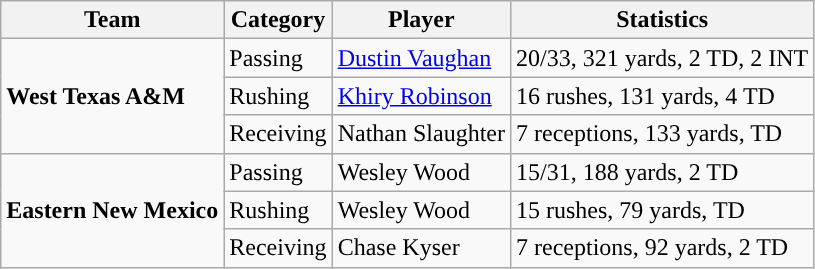<table class="wikitable" style="float: left;">
<tr>
<th>Team</th>
<th>Category</th>
<th>Player</th>
<th>Statistics</th>
</tr>
<tr>
<td rowspan=3><strong>West Texas A&M</strong></td>
<td>Passing</td>
<td><a href='#'>Dustin Vaughan</a></td>
<td>20/33, 321 yards, 2 TD, 2 INT</td>
</tr>
<tr>
<td>Rushing</td>
<td><a href='#'>Khiry Robinson</a></td>
<td>16 rushes, 131 yards, 4 TD</td>
</tr>
<tr>
<td>Receiving</td>
<td>Nathan Slaughter</td>
<td>7 receptions, 133 yards, TD</td>
</tr>
<tr>
<td rowspan=3><strong>Eastern New Mexico</strong></td>
<td>Passing</td>
<td>Wesley Wood</td>
<td>15/31, 188 yards, 2 TD</td>
</tr>
<tr>
<td>Rushing</td>
<td>Wesley Wood</td>
<td>15 rushes, 79 yards, TD</td>
</tr>
<tr>
<td>Receiving</td>
<td>Chase Kyser</td>
<td>7 receptions, 92 yards, 2 TD</td>
</tr>
</table>
